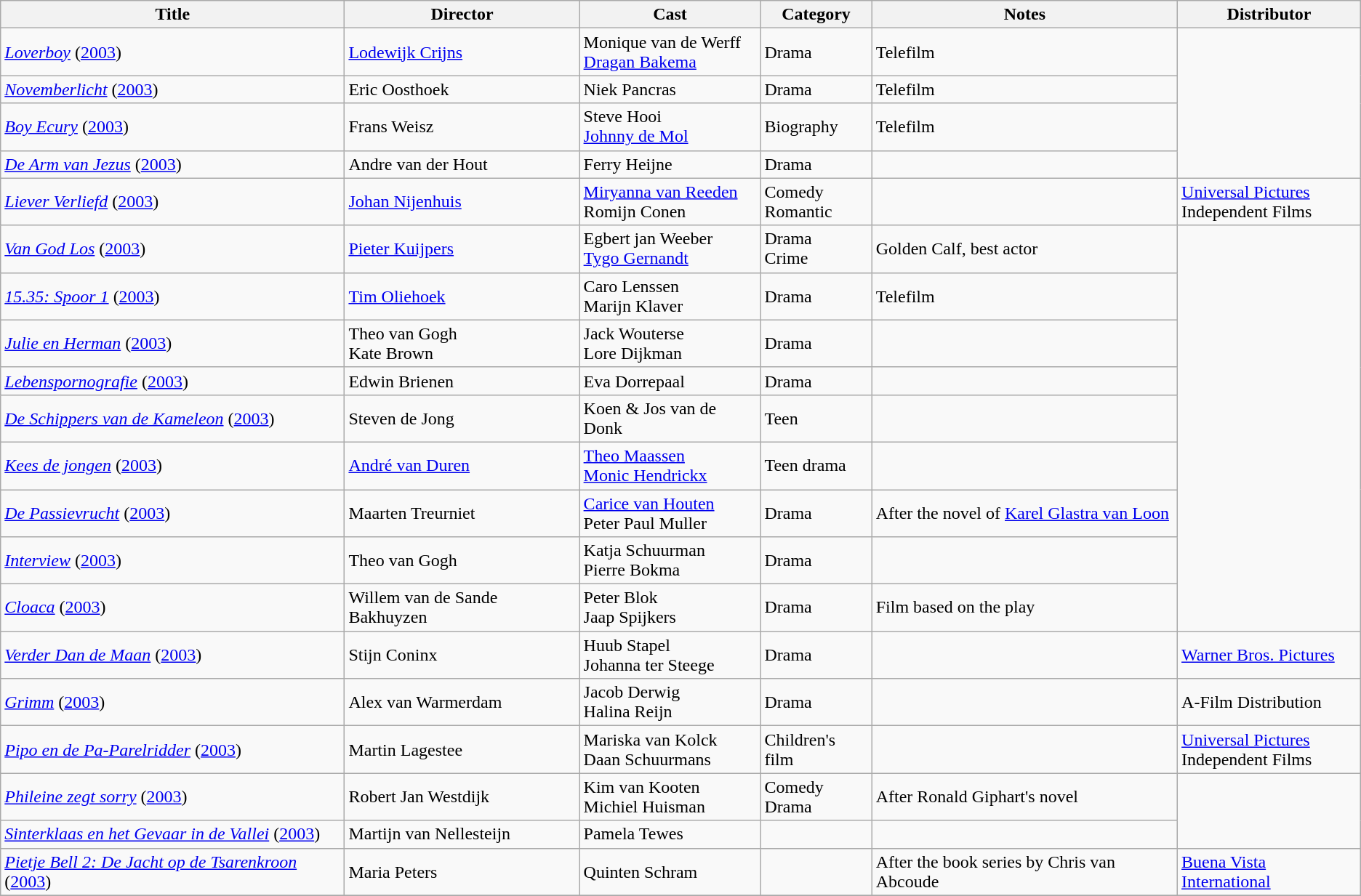<table class="wikitable">
<tr>
<th>Title</th>
<th>Director</th>
<th>Cast</th>
<th>Category</th>
<th>Notes</th>
<th>Distributor</th>
</tr>
<tr>
<td><em><a href='#'>Loverboy</a></em> (<a href='#'>2003</a>)</td>
<td><a href='#'>Lodewijk Crijns</a></td>
<td>Monique van de Werff<br><a href='#'>Dragan Bakema</a></td>
<td>Drama</td>
<td>Telefilm</td>
</tr>
<tr>
<td><em><a href='#'>Novemberlicht</a></em> (<a href='#'>2003</a>)</td>
<td>Eric Oosthoek</td>
<td>Niek Pancras</td>
<td>Drama</td>
<td>Telefilm</td>
</tr>
<tr>
<td><em><a href='#'>Boy Ecury</a></em> (<a href='#'>2003</a>)</td>
<td>Frans Weisz</td>
<td>Steve Hooi<br><a href='#'>Johnny de Mol</a></td>
<td>Biography</td>
<td>Telefilm</td>
</tr>
<tr>
<td><em><a href='#'>De Arm van Jezus</a></em> (<a href='#'>2003</a>)</td>
<td>Andre van der Hout</td>
<td>Ferry Heijne</td>
<td>Drama</td>
<td></td>
</tr>
<tr>
<td><em><a href='#'>Liever Verliefd</a></em> (<a href='#'>2003</a>)</td>
<td><a href='#'>Johan Nijenhuis</a></td>
<td><a href='#'>Miryanna van Reeden</a><br>Romijn Conen</td>
<td>Comedy<br>Romantic</td>
<td></td>
<td><a href='#'>Universal Pictures</a> <br> Independent Films</td>
</tr>
<tr>
<td><em><a href='#'>Van God Los</a></em> (<a href='#'>2003</a>)</td>
<td><a href='#'>Pieter Kuijpers</a></td>
<td>Egbert jan Weeber<br><a href='#'>Tygo Gernandt</a></td>
<td>Drama<br>Crime</td>
<td>Golden Calf, best actor</td>
</tr>
<tr>
<td><em><a href='#'>15.35: Spoor 1</a></em> (<a href='#'>2003</a>)</td>
<td><a href='#'>Tim Oliehoek</a></td>
<td>Caro Lenssen<br>Marijn Klaver</td>
<td>Drama</td>
<td>Telefilm</td>
</tr>
<tr>
<td><em><a href='#'>Julie en Herman</a></em> (<a href='#'>2003</a>)</td>
<td>Theo van Gogh<br>Kate Brown</td>
<td>Jack Wouterse<br>Lore Dijkman</td>
<td>Drama</td>
<td></td>
</tr>
<tr>
<td><em><a href='#'>Lebenspornografie</a></em> (<a href='#'>2003</a>)</td>
<td>Edwin Brienen</td>
<td>Eva Dorrepaal</td>
<td>Drama</td>
<td></td>
</tr>
<tr>
<td><em><a href='#'>De Schippers van de Kameleon</a></em> (<a href='#'>2003</a>)</td>
<td>Steven de Jong</td>
<td>Koen & Jos van de Donk</td>
<td>Teen</td>
<td></td>
</tr>
<tr>
<td><em><a href='#'>Kees de jongen</a></em> (<a href='#'>2003</a>)</td>
<td><a href='#'>André van Duren</a></td>
<td><a href='#'>Theo Maassen</a><br><a href='#'>Monic Hendrickx</a></td>
<td>Teen drama</td>
<td></td>
</tr>
<tr>
<td><em><a href='#'>De Passievrucht</a></em> (<a href='#'>2003</a>)</td>
<td>Maarten Treurniet</td>
<td><a href='#'>Carice van Houten</a><br>Peter Paul Muller</td>
<td>Drama</td>
<td>After the novel of <a href='#'>Karel Glastra van Loon</a></td>
</tr>
<tr>
<td><em><a href='#'>Interview</a></em> (<a href='#'>2003</a>)</td>
<td>Theo van Gogh</td>
<td>Katja Schuurman<br>Pierre Bokma</td>
<td>Drama</td>
<td></td>
</tr>
<tr>
<td><em><a href='#'>Cloaca</a></em> (<a href='#'>2003</a>)</td>
<td>Willem van de Sande Bakhuyzen</td>
<td>Peter Blok<br>Jaap Spijkers</td>
<td>Drama</td>
<td>Film based on the play</td>
</tr>
<tr>
<td><em><a href='#'>Verder Dan de Maan</a></em> (<a href='#'>2003</a>)</td>
<td>Stijn Coninx</td>
<td>Huub Stapel<br>Johanna ter Steege</td>
<td>Drama</td>
<td></td>
<td><a href='#'>Warner Bros. Pictures</a></td>
</tr>
<tr>
<td><em><a href='#'>Grimm</a></em> (<a href='#'>2003</a>)</td>
<td>Alex van Warmerdam</td>
<td>Jacob Derwig<br>Halina Reijn</td>
<td>Drama</td>
<td></td>
<td>A-Film Distribution</td>
</tr>
<tr>
<td><em><a href='#'>Pipo en de Pa-Parelridder</a></em> (<a href='#'>2003</a>)</td>
<td>Martin Lagestee</td>
<td>Mariska van Kolck<br>Daan Schuurmans</td>
<td>Children's film</td>
<td></td>
<td><a href='#'>Universal Pictures</a> <br> Independent Films</td>
</tr>
<tr>
<td><em><a href='#'>Phileine zegt sorry</a></em> (<a href='#'>2003</a>)</td>
<td>Robert Jan Westdijk</td>
<td>Kim van Kooten<br>Michiel Huisman</td>
<td>Comedy<br>Drama</td>
<td>After Ronald Giphart's novel</td>
</tr>
<tr>
<td><em><a href='#'>Sinterklaas en het Gevaar in de Vallei</a></em> (<a href='#'>2003</a>)</td>
<td>Martijn van Nellesteijn</td>
<td>Pamela Tewes</td>
<td></td>
<td></td>
</tr>
<tr>
<td><em><a href='#'>Pietje Bell 2: De Jacht op de Tsarenkroon</a></em> (<a href='#'>2003</a>)</td>
<td>Maria Peters</td>
<td>Quinten Schram</td>
<td></td>
<td>After the book series by Chris van Abcoude</td>
<td><a href='#'>Buena Vista International</a></td>
</tr>
<tr>
</tr>
</table>
